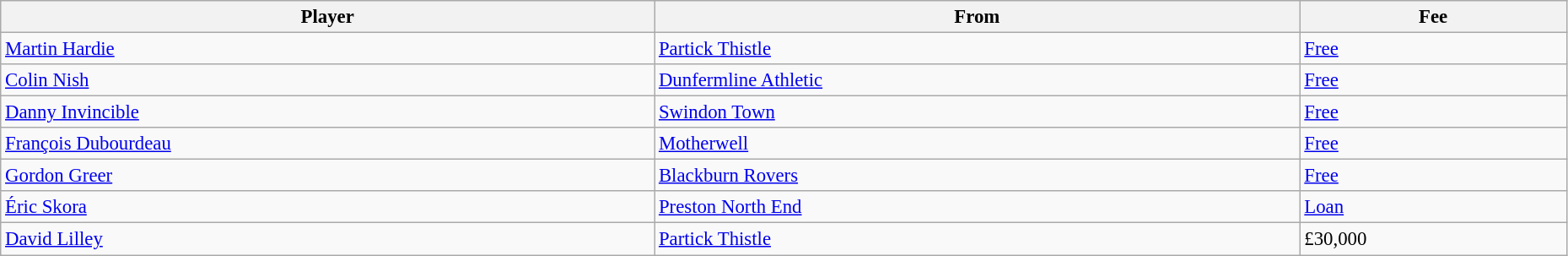<table class="wikitable" style="text-align:center; font-size:95%;width:98%; text-align:left">
<tr>
<th>Player</th>
<th>From</th>
<th>Fee</th>
</tr>
<tr>
<td> <a href='#'>Martin Hardie</a></td>
<td> <a href='#'>Partick Thistle</a></td>
<td><a href='#'>Free</a></td>
</tr>
<tr>
<td> <a href='#'>Colin Nish</a></td>
<td> <a href='#'>Dunfermline Athletic</a></td>
<td><a href='#'>Free</a></td>
</tr>
<tr>
<td> <a href='#'>Danny Invincible</a></td>
<td> <a href='#'>Swindon Town</a></td>
<td><a href='#'>Free</a></td>
</tr>
<tr>
<td> <a href='#'>François Dubourdeau</a></td>
<td> <a href='#'>Motherwell</a></td>
<td><a href='#'>Free</a></td>
</tr>
<tr>
<td> <a href='#'>Gordon Greer</a></td>
<td> <a href='#'>Blackburn Rovers</a></td>
<td><a href='#'>Free</a></td>
</tr>
<tr>
<td> <a href='#'>Éric Skora</a></td>
<td> <a href='#'>Preston North End</a></td>
<td><a href='#'>Loan</a></td>
</tr>
<tr>
<td> <a href='#'>David Lilley</a></td>
<td> <a href='#'>Partick Thistle</a></td>
<td>£30,000</td>
</tr>
</table>
